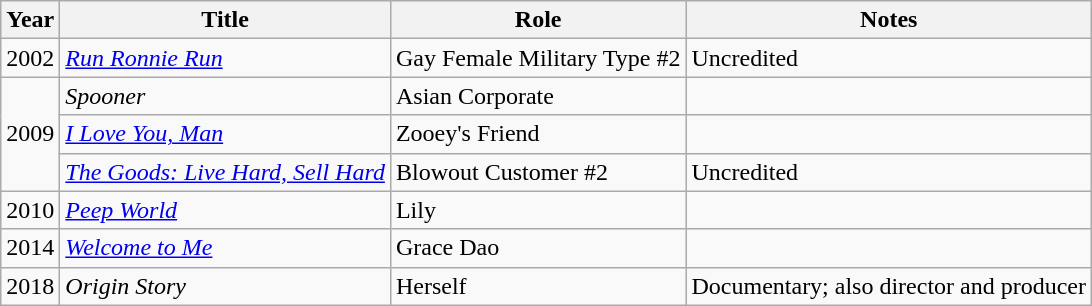<table class="wikitable sortable">
<tr>
<th>Year</th>
<th>Title</th>
<th>Role</th>
<th>Notes</th>
</tr>
<tr>
<td>2002</td>
<td><em><a href='#'>Run Ronnie Run</a></em></td>
<td>Gay Female Military Type #2</td>
<td>Uncredited</td>
</tr>
<tr>
<td rowspan=3>2009</td>
<td><em>Spooner</em></td>
<td>Asian Corporate</td>
<td></td>
</tr>
<tr>
<td><em><a href='#'>I Love You, Man</a></em></td>
<td>Zooey's Friend</td>
<td></td>
</tr>
<tr>
<td><em><a href='#'>The Goods: Live Hard, Sell Hard</a></em></td>
<td>Blowout Customer #2</td>
<td>Uncredited</td>
</tr>
<tr>
<td>2010</td>
<td><em><a href='#'>Peep World</a></em></td>
<td>Lily</td>
<td></td>
</tr>
<tr>
<td>2014</td>
<td><em><a href='#'>Welcome to Me</a></em></td>
<td>Grace Dao</td>
<td></td>
</tr>
<tr>
<td>2018</td>
<td><em>Origin Story</em></td>
<td>Herself</td>
<td>Documentary; also director and producer</td>
</tr>
</table>
